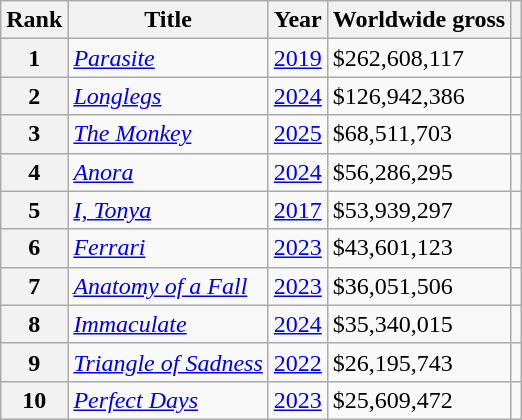<table class="wikitable sortable plainrowheaders">
<tr>
<th scope="col">Rank</th>
<th scope="col">Title</th>
<th scope="col">Year</th>
<th scope="col">Worldwide gross</th>
<th scope="col"></th>
</tr>
<tr>
<th scope="row">1</th>
<td><em><a href='#'>Parasite</a></em></td>
<td><a href='#'>2019</a></td>
<td>$262,608,117</td>
<td align="center"></td>
</tr>
<tr>
<th scope="row">2</th>
<td><em><a href='#'>Longlegs</a></em></td>
<td><a href='#'>2024</a></td>
<td>$126,942,386</td>
<td align="center"></td>
</tr>
<tr>
<th scope="row">3</th>
<td><em><a href='#'>The Monkey</a></em></td>
<td><a href='#'>2025</a></td>
<td>$68,511,703</td>
<td align="center"></td>
</tr>
<tr>
<th scope="row">4</th>
<td><em><a href='#'>Anora</a></em></td>
<td><a href='#'>2024</a></td>
<td>$56,286,295</td>
<td align="center"></td>
</tr>
<tr>
<th scope="row">5</th>
<td><em><a href='#'>I, Tonya</a></em></td>
<td><a href='#'>2017</a></td>
<td>$53,939,297</td>
<td align="center"></td>
</tr>
<tr>
<th scope="row">6</th>
<td><em><a href='#'>Ferrari</a></em></td>
<td><a href='#'>2023</a></td>
<td>$43,601,123</td>
<td align="center"></td>
</tr>
<tr>
<th scope="row">7</th>
<td><em><a href='#'>Anatomy of a Fall</a></em></td>
<td><a href='#'>2023</a></td>
<td>$36,051,506</td>
<td align="center"></td>
</tr>
<tr>
<th scope="row">8</th>
<td><em><a href='#'>Immaculate</a></em></td>
<td><a href='#'>2024</a></td>
<td>$35,340,015</td>
<td align="center"></td>
</tr>
<tr>
<th scope="row">9</th>
<td><em><a href='#'>Triangle of Sadness</a></em></td>
<td><a href='#'>2022</a></td>
<td>$26,195,743</td>
<td align="center"></td>
</tr>
<tr>
<th scope="row">10</th>
<td><em><a href='#'>Perfect Days</a></em></td>
<td><a href='#'>2023</a></td>
<td>$25,609,472</td>
<td align="center"></td>
</tr>
</table>
